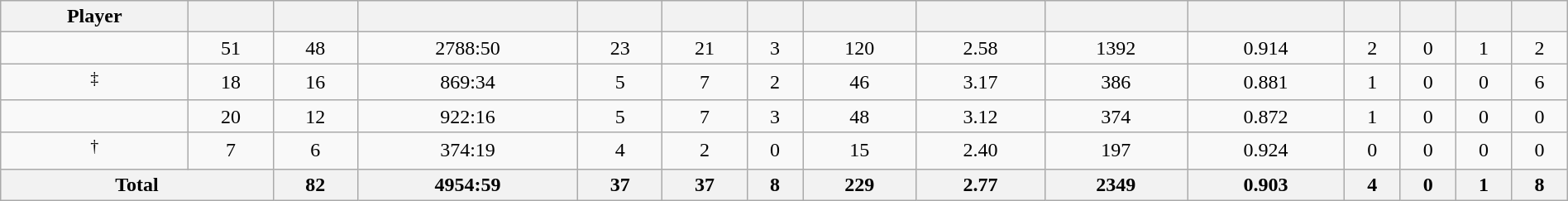<table class="wikitable sortable" style="width:100%; text-align:center;">
<tr>
<th>Player</th>
<th></th>
<th></th>
<th></th>
<th></th>
<th></th>
<th></th>
<th></th>
<th></th>
<th></th>
<th></th>
<th></th>
<th></th>
<th></th>
<th></th>
</tr>
<tr>
<td></td>
<td>51</td>
<td>48</td>
<td>2788:50</td>
<td>23</td>
<td>21</td>
<td>3</td>
<td>120</td>
<td>2.58</td>
<td>1392</td>
<td>0.914</td>
<td>2</td>
<td>0</td>
<td>1</td>
<td>2</td>
</tr>
<tr>
<td><sup>‡</sup></td>
<td>18</td>
<td>16</td>
<td>869:34</td>
<td>5</td>
<td>7</td>
<td>2</td>
<td>46</td>
<td>3.17</td>
<td>386</td>
<td>0.881</td>
<td>1</td>
<td>0</td>
<td>0</td>
<td>6</td>
</tr>
<tr>
<td></td>
<td>20</td>
<td>12</td>
<td>922:16</td>
<td>5</td>
<td>7</td>
<td>3</td>
<td>48</td>
<td>3.12</td>
<td>374</td>
<td>0.872</td>
<td>1</td>
<td>0</td>
<td>0</td>
<td>0</td>
</tr>
<tr>
<td><sup>†</sup></td>
<td>7</td>
<td>6</td>
<td>374:19</td>
<td>4</td>
<td>2</td>
<td>0</td>
<td>15</td>
<td>2.40</td>
<td>197</td>
<td>0.924</td>
<td>0</td>
<td>0</td>
<td>0</td>
<td>0</td>
</tr>
<tr class="sortbottom">
<th colspan=2>Total</th>
<th>82</th>
<th>4954:59</th>
<th>37</th>
<th>37</th>
<th>8</th>
<th>229</th>
<th>2.77</th>
<th>2349</th>
<th>0.903</th>
<th>4</th>
<th>0</th>
<th>1</th>
<th>8</th>
</tr>
</table>
